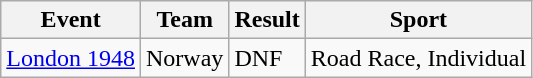<table class="wikitable">
<tr>
<th>Event</th>
<th>Team</th>
<th>Result</th>
<th>Sport</th>
</tr>
<tr>
<td><a href='#'>London 1948</a></td>
<td>Norway</td>
<td>DNF</td>
<td>Road Race, Individual</td>
</tr>
</table>
